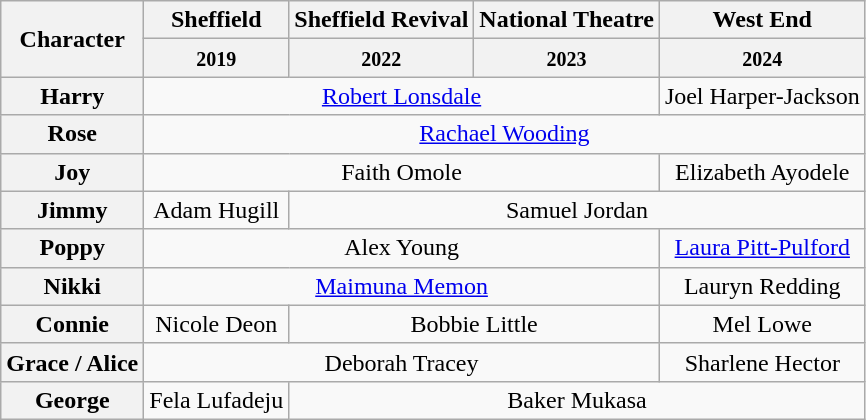<table class="wikitable">
<tr>
<th rowspan="2">Character</th>
<th>Sheffield</th>
<th>Sheffield Revival</th>
<th>National Theatre</th>
<th>West End</th>
</tr>
<tr>
<th><small>2019</small></th>
<th><small>2022</small></th>
<th><small>2023</small></th>
<th><small>2024</small></th>
</tr>
<tr>
<th>Harry</th>
<td colspan="3" align="center"><a href='#'>Robert Lonsdale</a></td>
<td colspan="1" align="center">Joel Harper-Jackson</td>
</tr>
<tr>
<th>Rose</th>
<td colspan="4" align="center"><a href='#'>Rachael Wooding</a></td>
</tr>
<tr>
<th>Joy</th>
<td colspan="3" align="center">Faith Omole</td>
<td colspan="1" align="center">Elizabeth Ayodele</td>
</tr>
<tr>
<th>Jimmy</th>
<td align="center">Adam Hugill</td>
<td colspan="3" align="center">Samuel Jordan</td>
</tr>
<tr>
<th>Poppy</th>
<td colspan="3" align="center">Alex Young</td>
<td colspan="1" align="center"><a href='#'>Laura Pitt-Pulford</a></td>
</tr>
<tr>
<th>Nikki</th>
<td colspan="3" align="center"><a href='#'>Maimuna Memon</a></td>
<td colspan="1" align="center">Lauryn Redding</td>
</tr>
<tr>
<th>Connie</th>
<td align="center">Nicole Deon</td>
<td colspan="2" align="center">Bobbie Little</td>
<td colspan="1" align="center">Mel Lowe</td>
</tr>
<tr>
<th>Grace / Alice</th>
<td colspan="3" align="center">Deborah Tracey</td>
<td colspan="1" align="center">Sharlene Hector</td>
</tr>
<tr>
<th>George</th>
<td align="center">Fela Lufadeju</td>
<td colspan="3" align="center">Baker Mukasa</td>
</tr>
</table>
